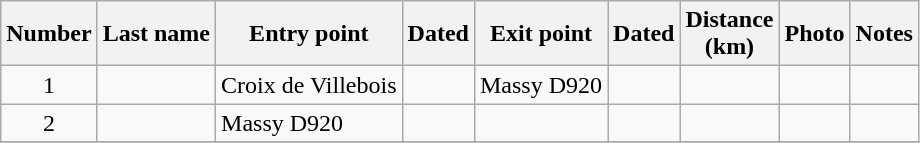<table class="wikitable centre sortable">
<tr>
<th scope = col>Number</th>
<th scope = col>Last name</th>
<th scope = col>Entry point</th>
<th scope = col>Dated</th>
<th scope = col>Exit point</th>
<th scope = col>Dated</th>
<th scope = col>Distance <br> (km)</th>
<th scope = col>Photo</th>
<th scope = col>Notes</th>
</tr>
<tr>
<td style="text-align:center;" ! scope=row>1</td>
<td></td>
<td>Croix de Villebois</td>
<td></td>
<td>Massy D920</td>
<td></td>
<td></td>
<td></td>
<td></td>
</tr>
<tr>
<td style="text-align:center;" ! scope=row>2</td>
<td></td>
<td>Massy D920</td>
<td></td>
<td></td>
<td></td>
<td></td>
<td></td>
<td></td>
</tr>
<tr>
</tr>
</table>
